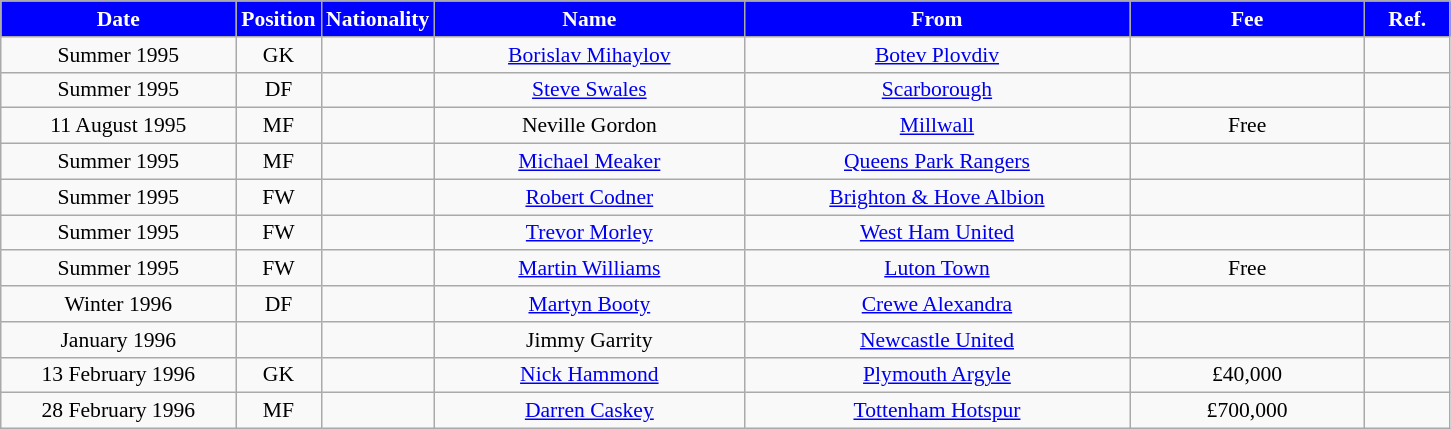<table class="wikitable"  style="text-align:center; font-size:90%; ">
<tr>
<th style="background:#00f; color:white; width:150px;">Date</th>
<th style="background:#00f; color:white; width:50px;">Position</th>
<th style="background:#00f; color:white; width:50px;">Nationality</th>
<th style="background:#00f; color:white; width:200px;">Name</th>
<th style="background:#00f; color:white; width:250px;">From</th>
<th style="background:#00f; color:white; width:150px;">Fee</th>
<th style="background:#00f; color:white; width:50px;">Ref.</th>
</tr>
<tr>
<td>Summer 1995</td>
<td>GK</td>
<td></td>
<td><a href='#'>Borislav Mihaylov</a></td>
<td><a href='#'>Botev Plovdiv</a></td>
<td></td>
<td></td>
</tr>
<tr>
<td>Summer 1995</td>
<td>DF</td>
<td></td>
<td><a href='#'>Steve Swales</a></td>
<td><a href='#'>Scarborough</a></td>
<td></td>
<td></td>
</tr>
<tr>
<td>11 August 1995</td>
<td>MF</td>
<td></td>
<td>Neville Gordon</td>
<td><a href='#'>Millwall</a></td>
<td>Free</td>
<td></td>
</tr>
<tr>
<td>Summer 1995</td>
<td>MF</td>
<td></td>
<td><a href='#'>Michael Meaker</a></td>
<td><a href='#'>Queens Park Rangers</a></td>
<td></td>
<td></td>
</tr>
<tr>
<td>Summer 1995</td>
<td>FW</td>
<td></td>
<td><a href='#'>Robert Codner</a></td>
<td><a href='#'>Brighton & Hove Albion</a></td>
<td></td>
<td></td>
</tr>
<tr>
<td>Summer 1995</td>
<td>FW</td>
<td></td>
<td><a href='#'>Trevor Morley</a></td>
<td><a href='#'>West Ham United</a></td>
<td></td>
<td></td>
</tr>
<tr>
<td>Summer 1995</td>
<td>FW</td>
<td></td>
<td><a href='#'>Martin Williams</a></td>
<td><a href='#'>Luton Town</a></td>
<td>Free</td>
<td></td>
</tr>
<tr>
<td>Winter 1996</td>
<td>DF</td>
<td></td>
<td><a href='#'>Martyn Booty</a></td>
<td><a href='#'>Crewe Alexandra</a></td>
<td></td>
<td></td>
</tr>
<tr>
<td>January 1996</td>
<td></td>
<td></td>
<td>Jimmy Garrity</td>
<td><a href='#'>Newcastle United</a></td>
<td></td>
<td></td>
</tr>
<tr>
<td>13 February 1996</td>
<td>GK</td>
<td></td>
<td><a href='#'>Nick Hammond</a></td>
<td><a href='#'>Plymouth Argyle</a></td>
<td>£40,000</td>
<td></td>
</tr>
<tr>
<td>28 February 1996</td>
<td>MF</td>
<td></td>
<td><a href='#'>Darren Caskey</a></td>
<td><a href='#'>Tottenham Hotspur</a></td>
<td>£700,000</td>
<td></td>
</tr>
</table>
